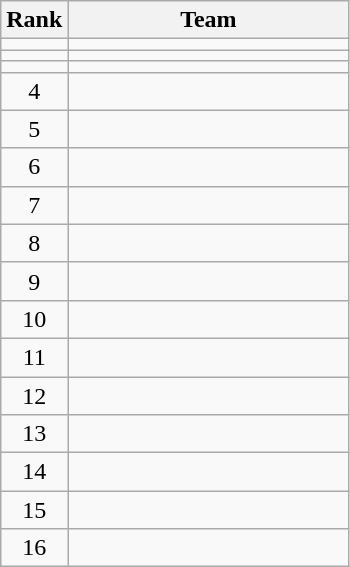<table class=wikitable style="text-align:center;">
<tr>
<th>Rank</th>
<th width=180>Team</th>
</tr>
<tr>
<td></td>
<td align=left></td>
</tr>
<tr>
<td></td>
<td align=left></td>
</tr>
<tr>
<td></td>
<td align=left></td>
</tr>
<tr>
<td>4</td>
<td align=left></td>
</tr>
<tr>
<td>5</td>
<td align=left></td>
</tr>
<tr>
<td>6</td>
<td align=left></td>
</tr>
<tr>
<td>7</td>
<td align=left></td>
</tr>
<tr>
<td>8</td>
<td align=left></td>
</tr>
<tr>
<td>9</td>
<td align=left></td>
</tr>
<tr>
<td>10</td>
<td align=left></td>
</tr>
<tr>
<td>11</td>
<td align=left></td>
</tr>
<tr>
<td>12</td>
<td align=left></td>
</tr>
<tr>
<td>13</td>
<td align=left></td>
</tr>
<tr>
<td>14</td>
<td align=left></td>
</tr>
<tr>
<td>15</td>
<td align=left></td>
</tr>
<tr>
<td>16</td>
<td align=left></td>
</tr>
</table>
